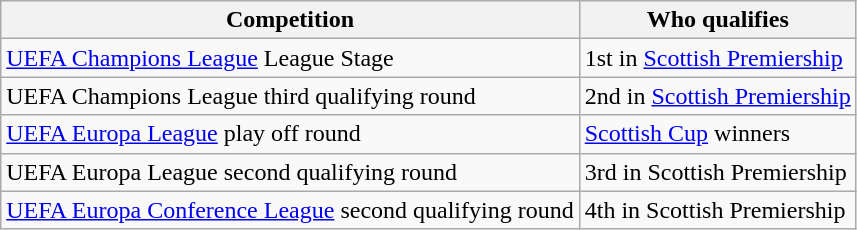<table class="wikitable">
<tr>
<th>Competition</th>
<th>Who qualifies</th>
</tr>
<tr>
<td><a href='#'>UEFA Champions League</a> League Stage</td>
<td>1st in <a href='#'>Scottish Premiership</a></td>
</tr>
<tr>
<td>UEFA Champions League third qualifying round</td>
<td>2nd in <a href='#'>Scottish Premiership</a></td>
</tr>
<tr>
<td><a href='#'>UEFA Europa League</a> play off round</td>
<td><a href='#'>Scottish Cup</a> winners</td>
</tr>
<tr>
<td>UEFA Europa League second qualifying round</td>
<td>3rd in Scottish Premiership</td>
</tr>
<tr>
<td><a href='#'>UEFA Europa Conference League</a> second qualifying round</td>
<td>4th in Scottish Premiership</td>
</tr>
</table>
